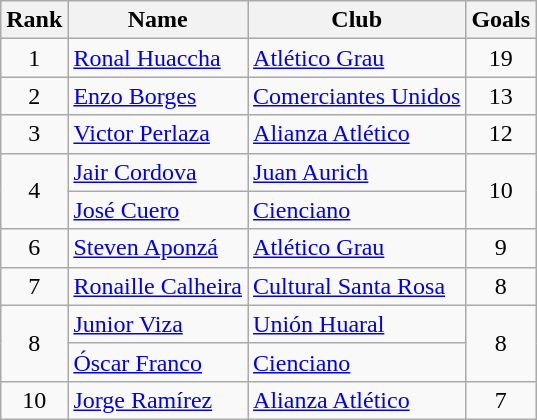<table class="wikitable" border="1">
<tr>
<th>Rank</th>
<th>Name</th>
<th>Club</th>
<th>Goals</th>
</tr>
<tr>
<td align=center>1</td>
<td> <a href='#'>Ronal Huaccha</a></td>
<td><a href='#'>Atlético Grau</a></td>
<td align=center>19</td>
</tr>
<tr>
<td align=center>2</td>
<td> <a href='#'>Enzo Borges</a></td>
<td><a href='#'>Comerciantes Unidos</a></td>
<td align=center>13</td>
</tr>
<tr>
<td align=center>3</td>
<td> <a href='#'>Victor Perlaza</a></td>
<td><a href='#'>Alianza Atlético</a></td>
<td align=center>12</td>
</tr>
<tr>
<td rowspan=2 align=center>4</td>
<td> <a href='#'>Jair Cordova</a></td>
<td><a href='#'>Juan Aurich</a></td>
<td rowspan=2 align=center>10</td>
</tr>
<tr>
<td> <a href='#'>José Cuero</a></td>
<td><a href='#'>Cienciano</a></td>
</tr>
<tr>
<td align=center>6</td>
<td> <a href='#'>Steven Aponzá</a></td>
<td><a href='#'>Atlético Grau</a></td>
<td align=center>9</td>
</tr>
<tr>
<td align=center>7</td>
<td> <a href='#'>Ronaille Calheira</a></td>
<td><a href='#'>Cultural Santa Rosa</a></td>
<td align=center>8</td>
</tr>
<tr>
<td rowspan=2 align=center>8</td>
<td> <a href='#'>Junior Viza</a></td>
<td><a href='#'>Unión Huaral</a></td>
<td rowspan=2 align=center>8</td>
</tr>
<tr>
<td> <a href='#'>Óscar Franco</a></td>
<td><a href='#'>Cienciano</a></td>
</tr>
<tr>
<td align=center>10</td>
<td> <a href='#'>Jorge Ramírez</a></td>
<td><a href='#'>Alianza Atlético</a></td>
<td align=center>7</td>
</tr>
</table>
